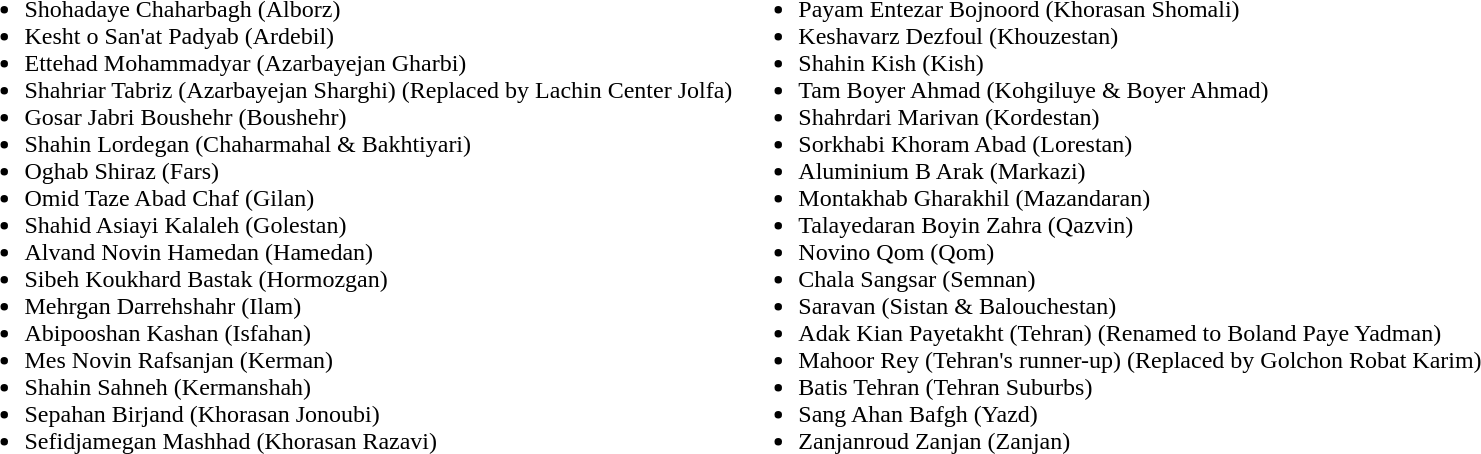<table>
<tr style="vertical-align: top;">
<td><br><ul><li>Shohadaye Chaharbagh (Alborz)</li><li>Kesht o San'at Padyab (Ardebil)</li><li>Ettehad Mohammadyar (Azarbayejan Gharbi)</li><li>Shahriar Tabriz (Azarbayejan Sharghi) (Replaced by Lachin Center Jolfa)</li><li>Gosar Jabri Boushehr (Boushehr)</li><li>Shahin Lordegan (Chaharmahal & Bakhtiyari)</li><li>Oghab Shiraz (Fars)</li><li>Omid Taze Abad Chaf (Gilan)</li><li>Shahid Asiayi Kalaleh (Golestan)</li><li>Alvand Novin Hamedan (Hamedan)</li><li>Sibeh Koukhard Bastak (Hormozgan)</li><li>Mehrgan Darrehshahr (Ilam)</li><li>Abipooshan Kashan (Isfahan)</li><li>Mes Novin Rafsanjan (Kerman)</li><li>Shahin Sahneh (Kermanshah)</li><li>Sepahan Birjand (Khorasan Jonoubi)</li><li>Sefidjamegan Mashhad (Khorasan Razavi)</li></ul></td>
<td><br><ul><li>Payam Entezar Bojnoord (Khorasan Shomali)</li><li>Keshavarz Dezfoul (Khouzestan)</li><li>Shahin Kish (Kish)</li><li>Tam Boyer Ahmad (Kohgiluye & Boyer Ahmad)</li><li>Shahrdari Marivan (Kordestan)</li><li>Sorkhabi Khoram Abad (Lorestan)</li><li>Aluminium B Arak (Markazi)</li><li>Montakhab Gharakhil (Mazandaran)</li><li>Talayedaran Boyin Zahra (Qazvin)</li><li>Novino Qom (Qom)</li><li>Chala Sangsar (Semnan)</li><li>Saravan (Sistan & Balouchestan)</li><li>Adak Kian Payetakht (Tehran) (Renamed to Boland Paye Yadman)</li><li>Mahoor Rey (Tehran's runner-up) (Replaced by Golchon Robat Karim)</li><li>Batis Tehran (Tehran Suburbs)</li><li>Sang Ahan Bafgh (Yazd)</li><li>Zanjanroud Zanjan (Zanjan)</li></ul></td>
</tr>
</table>
